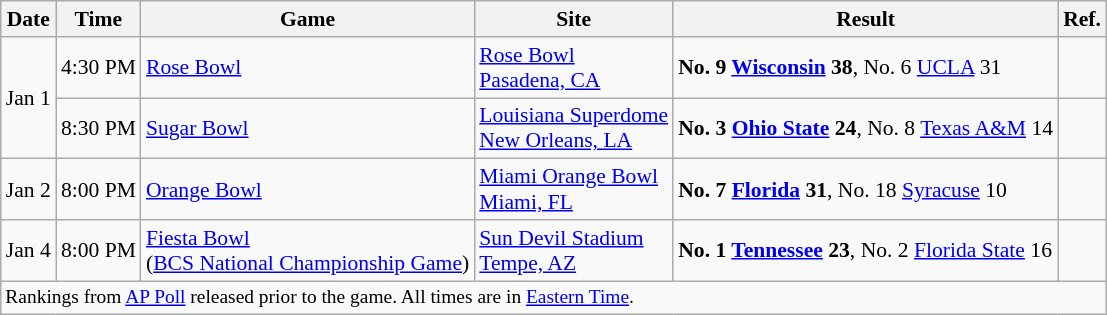<table class="wikitable" style="font-size:90%;"| ->
<tr>
<th>Date</th>
<th>Time</th>
<th>Game</th>
<th>Site</th>
<th>Result</th>
<th>Ref.</th>
</tr>
<tr>
<td rowspan=2>Jan 1</td>
<td>4:30 PM</td>
<td><a href='#'>Rose Bowl</a></td>
<td><a href='#'>Rose Bowl</a><br><a href='#'>Pasadena, CA</a></td>
<td><strong>No. 9 <a href='#'>Wisconsin</a> 38</strong>, No. 6 <a href='#'>UCLA</a> 31</td>
<td></td>
</tr>
<tr>
<td>8:30 PM</td>
<td><a href='#'>Sugar Bowl</a></td>
<td><a href='#'>Louisiana Superdome</a><br><a href='#'>New Orleans, LA</a></td>
<td><strong>No. 3 <a href='#'>Ohio State</a> 24</strong>, No. 8 <a href='#'>Texas A&M</a> 14</td>
<td></td>
</tr>
<tr>
<td>Jan 2</td>
<td>8:00 PM</td>
<td><a href='#'>Orange Bowl</a></td>
<td><a href='#'>Miami Orange Bowl</a><br><a href='#'>Miami, FL</a></td>
<td><strong>No. 7 <a href='#'>Florida</a> 31</strong>, No. 18 <a href='#'>Syracuse</a> 10</td>
<td></td>
</tr>
<tr>
<td>Jan 4</td>
<td>8:00 PM</td>
<td><a href='#'>Fiesta Bowl</a> <br> (<a href='#'>BCS National Championship Game</a>)</td>
<td><a href='#'>Sun Devil Stadium</a><br><a href='#'>Tempe, AZ</a></td>
<td><strong>No. 1 <a href='#'>Tennessee</a> 23</strong>, No. 2 <a href='#'>Florida State</a> 16</td>
<td></td>
</tr>
<tr>
<td colspan=6 style="font-size:90%;">Rankings from <a href='#'>AP Poll</a> released prior to the game. All times are in <a href='#'>Eastern Time</a>.</td>
</tr>
</table>
